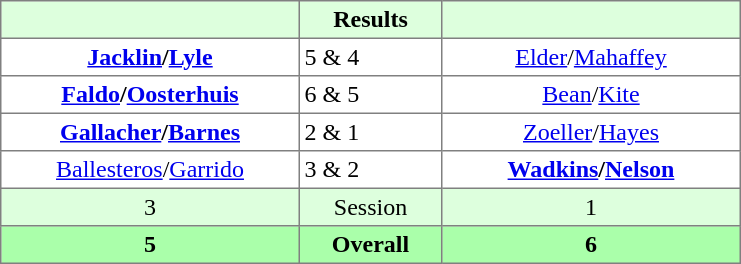<table border="1" cellpadding="3" style="border-collapse:collapse; text-align:center;">
<tr style="background:#dfd;">
<th style="width:12em;"></th>
<th style="width:5.5em;">Results</th>
<th style="width:12em;"></th>
</tr>
<tr>
<td><strong><a href='#'>Jacklin</a>/<a href='#'>Lyle</a></strong></td>
<td align=left> 5 & 4</td>
<td><a href='#'>Elder</a>/<a href='#'>Mahaffey</a></td>
</tr>
<tr>
<td><strong><a href='#'>Faldo</a>/<a href='#'>Oosterhuis</a></strong></td>
<td align=left> 6 & 5</td>
<td><a href='#'>Bean</a>/<a href='#'>Kite</a></td>
</tr>
<tr>
<td><strong><a href='#'>Gallacher</a>/<a href='#'>Barnes</a></strong></td>
<td align=left> 2 & 1</td>
<td><a href='#'>Zoeller</a>/<a href='#'>Hayes</a></td>
</tr>
<tr>
<td><a href='#'>Ballesteros</a>/<a href='#'>Garrido</a></td>
<td align=left> 3 & 2</td>
<td><strong><a href='#'>Wadkins</a>/<a href='#'>Nelson</a></strong></td>
</tr>
<tr style="background:#dfd;">
<td>3</td>
<td>Session</td>
<td>1</td>
</tr>
<tr style="background:#afa;">
<th>5</th>
<th>Overall</th>
<th>6</th>
</tr>
</table>
